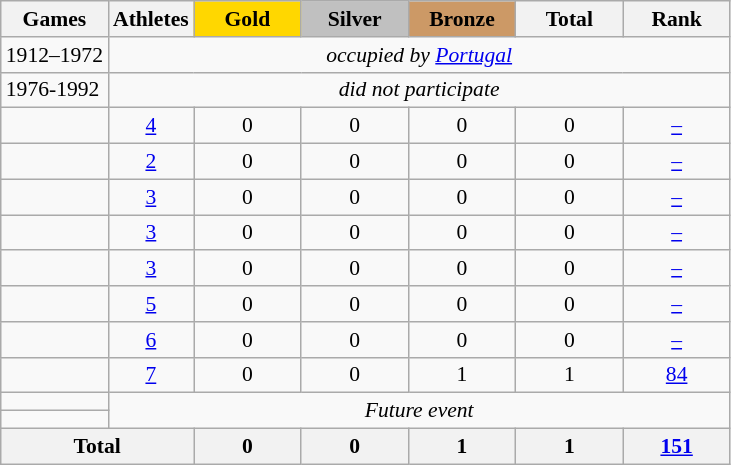<table class="wikitable" style="text-align:center; font-size:90%;">
<tr>
<th>Games</th>
<th>Athletes</th>
<td style="background:gold; width:4.5em; font-weight:bold;">Gold</td>
<td style="background:silver; width:4.5em; font-weight:bold;">Silver</td>
<td style="background:#cc9966; width:4.5em; font-weight:bold;">Bronze</td>
<th style="width:4.5em; font-weight:bold;">Total</th>
<th style="width:4.5em; font-weight:bold;">Rank</th>
</tr>
<tr>
<td align=left>1912–1972</td>
<td colspan=6><em>occupied by  <a href='#'>Portugal</a></em></td>
</tr>
<tr>
<td align=left>1976-1992</td>
<td colspan=6;><em>did not participate</em></td>
</tr>
<tr>
<td align=left></td>
<td><a href='#'>4</a></td>
<td>0</td>
<td>0</td>
<td>0</td>
<td>0</td>
<td><a href='#'>–</a></td>
</tr>
<tr>
<td align=left></td>
<td><a href='#'>2</a></td>
<td>0</td>
<td>0</td>
<td>0</td>
<td>0</td>
<td><a href='#'>–</a></td>
</tr>
<tr>
<td align=left></td>
<td><a href='#'>3</a></td>
<td>0</td>
<td>0</td>
<td>0</td>
<td>0</td>
<td><a href='#'>–</a></td>
</tr>
<tr>
<td align=left></td>
<td><a href='#'>3</a></td>
<td>0</td>
<td>0</td>
<td>0</td>
<td>0</td>
<td><a href='#'>–</a></td>
</tr>
<tr>
<td align=left></td>
<td><a href='#'>3</a></td>
<td>0</td>
<td>0</td>
<td>0</td>
<td>0</td>
<td><a href='#'>–</a></td>
</tr>
<tr>
<td align=left></td>
<td><a href='#'>5</a></td>
<td>0</td>
<td>0</td>
<td>0</td>
<td>0</td>
<td><a href='#'>–</a></td>
</tr>
<tr>
<td align=left></td>
<td><a href='#'>6</a></td>
<td>0</td>
<td>0</td>
<td>0</td>
<td>0</td>
<td><a href='#'>–</a></td>
</tr>
<tr>
<td align=left></td>
<td><a href='#'>7</a></td>
<td>0</td>
<td>0</td>
<td>1</td>
<td>1</td>
<td><a href='#'>84</a></td>
</tr>
<tr>
<td align=left></td>
<td colspan=6; rowspan=2><em>Future event</em></td>
</tr>
<tr>
<td align=left></td>
</tr>
<tr>
<th colspan=2>Total</th>
<th>0</th>
<th>0</th>
<th>1</th>
<th>1</th>
<th><a href='#'>151</a></th>
</tr>
</table>
